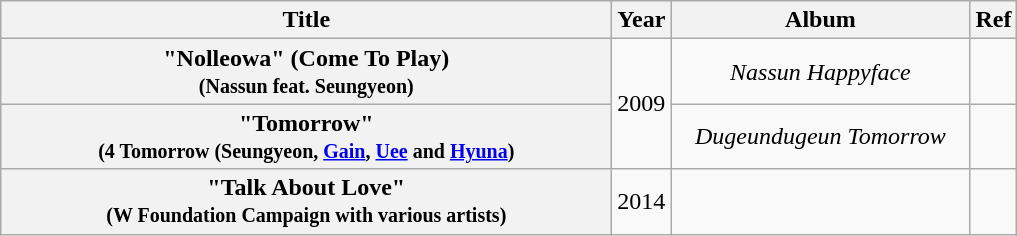<table class="wikitable plainrowheaders" style="text-align:center;">
<tr>
<th scope="col" style="width:25em;">Title</th>
<th scope="col" style="width:2em;">Year</th>
<th scope="col" style="width:12em;">Album</th>
<th>Ref</th>
</tr>
<tr>
<th scope="row">"Nolleowa" (Come To Play)<br><small>(Nassun feat. Seungyeon)</small></th>
<td rowspan="2">2009</td>
<td><em>Nassun Happyface</em></td>
<td></td>
</tr>
<tr>
<th scope="row">"Tomorrow"<br><small>(4 Tomorrow (Seungyeon, <a href='#'>Gain</a>, <a href='#'>Uee</a> and <a href='#'>Hyuna</a>)</small></th>
<td><em>Dugeundugeun Tomorrow</em></td>
<td></td>
</tr>
<tr>
<th scope="row">"Talk About Love"<br><small>(W Foundation Campaign with various artists)</small></th>
<td>2014</td>
<td></td>
<td></td>
</tr>
</table>
